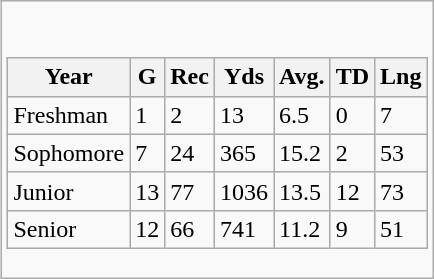<table class="wikitable" style = "float:right;">
<tr>
<td><br><table class="wikitable" style="margin: 1em auto 1em auto">
<tr>
<th>Year</th>
<th>G</th>
<th>Rec</th>
<th>Yds</th>
<th>Avg.</th>
<th>TD</th>
<th>Lng</th>
</tr>
<tr>
<td>Freshman</td>
<td>1</td>
<td>2</td>
<td>13</td>
<td>6.5</td>
<td>0</td>
<td>7</td>
</tr>
<tr>
<td>Sophomore</td>
<td>7</td>
<td>24</td>
<td>365</td>
<td>15.2</td>
<td>2</td>
<td>53</td>
</tr>
<tr>
<td>Junior</td>
<td>13</td>
<td>77</td>
<td>1036</td>
<td>13.5</td>
<td>12</td>
<td>73</td>
</tr>
<tr>
<td>Senior</td>
<td>12</td>
<td>66</td>
<td>741</td>
<td>11.2</td>
<td>9</td>
<td>51</td>
</tr>
</table>
</td>
</tr>
</table>
